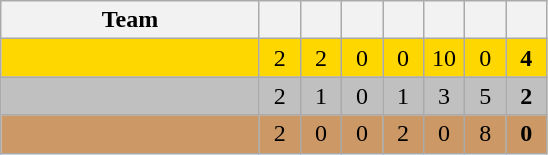<table class="wikitable" style="text-align:center;">
<tr>
<th width=165>Team</th>
<th width=20></th>
<th width=20></th>
<th width=20></th>
<th width=20></th>
<th width=20></th>
<th width=20></th>
<th width=20></th>
</tr>
<tr style="background:gold;">
<td align="left"></td>
<td>2</td>
<td>2</td>
<td>0</td>
<td>0</td>
<td>10</td>
<td>0</td>
<td><strong>4</strong></td>
</tr>
<tr style="background:silver;">
<td align="left"></td>
<td>2</td>
<td>1</td>
<td>0</td>
<td>1</td>
<td>3</td>
<td>5</td>
<td><strong>2</strong></td>
</tr>
<tr style="background:#c96;">
<td align="left"></td>
<td>2</td>
<td>0</td>
<td>0</td>
<td>2</td>
<td>0</td>
<td>8</td>
<td><strong>0</strong></td>
</tr>
</table>
